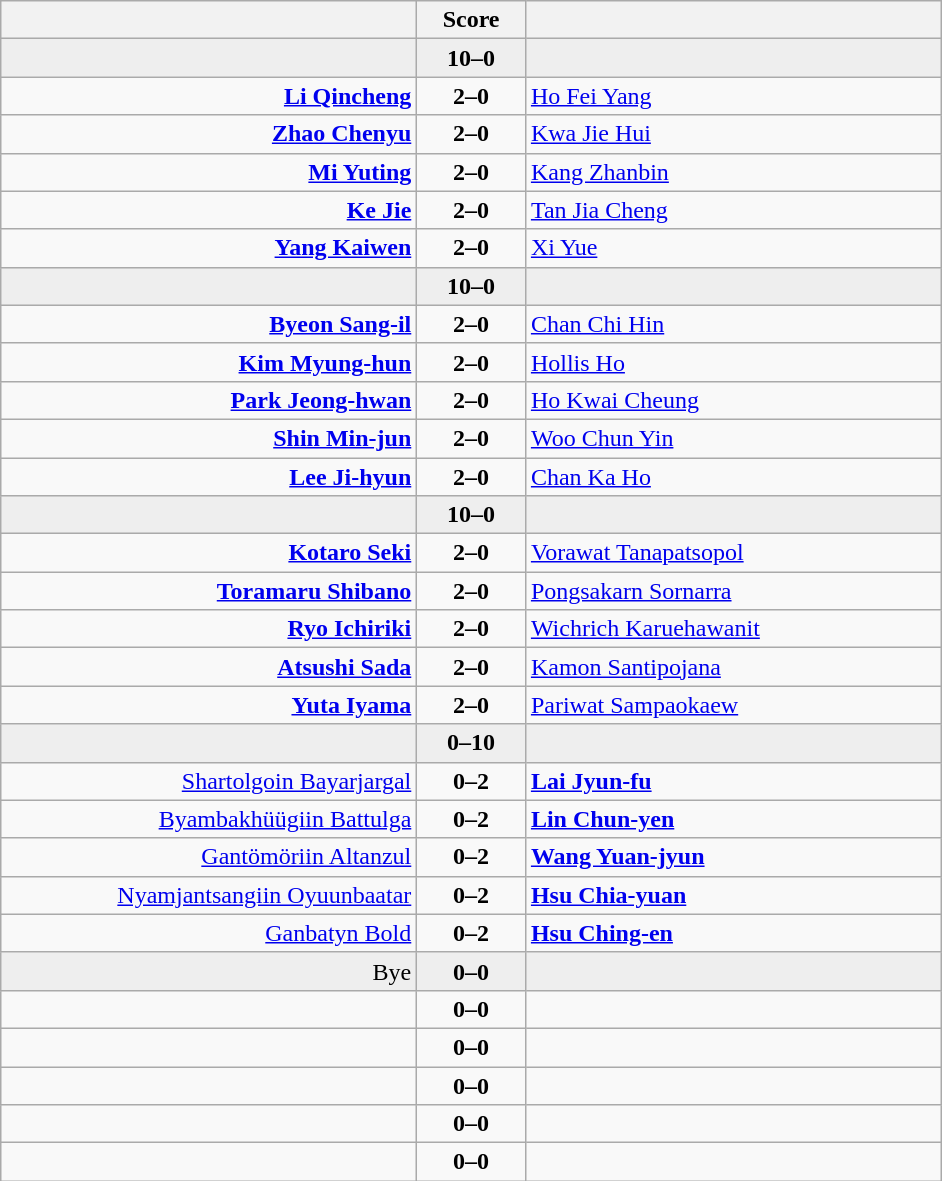<table class="wikitable" style="text-align: center;">
<tr>
<th align="right" width="270"></th>
<th width="65">Score</th>
<th align="left" width="270"></th>
</tr>
<tr bgcolor=eeeeee>
<td align=right><strong></strong></td>
<td align=center><strong>10–0</strong></td>
<td align=left></td>
</tr>
<tr>
<td align=right><strong><a href='#'>Li Qincheng</a></strong></td>
<td align=center><strong>2–0</strong></td>
<td align=left><a href='#'>Ho Fei Yang</a></td>
</tr>
<tr>
<td align=right><strong><a href='#'>Zhao Chenyu</a></strong></td>
<td align=center><strong>2–0</strong></td>
<td align=left><a href='#'>Kwa Jie Hui</a></td>
</tr>
<tr>
<td align=right><strong><a href='#'>Mi Yuting</a></strong></td>
<td align=center><strong>2–0</strong></td>
<td align=left><a href='#'>Kang Zhanbin</a></td>
</tr>
<tr>
<td align=right><strong><a href='#'>Ke Jie</a></strong></td>
<td align=center><strong>2–0</strong></td>
<td align=left><a href='#'>Tan Jia Cheng</a></td>
</tr>
<tr>
<td align=right><strong><a href='#'>Yang Kaiwen</a></strong></td>
<td align=center><strong>2–0</strong></td>
<td align=left><a href='#'>Xi Yue</a></td>
</tr>
<tr bgcolor=eeeeee>
<td align=right><strong></strong></td>
<td align=center><strong>10–0</strong></td>
<td align=left></td>
</tr>
<tr>
<td align=right><strong><a href='#'>Byeon Sang-il</a></strong></td>
<td align=center><strong>2–0</strong></td>
<td align=left><a href='#'>Chan Chi Hin</a></td>
</tr>
<tr>
<td align=right><strong><a href='#'>Kim Myung-hun</a></strong></td>
<td align=center><strong>2–0</strong></td>
<td align=left><a href='#'>Hollis Ho</a></td>
</tr>
<tr>
<td align=right><strong><a href='#'>Park Jeong-hwan</a></strong></td>
<td align=center><strong>2–0</strong></td>
<td align=left><a href='#'>Ho Kwai Cheung</a></td>
</tr>
<tr>
<td align=right><strong><a href='#'>Shin Min-jun</a></strong></td>
<td align=center><strong>2–0</strong></td>
<td align=left><a href='#'>Woo Chun Yin</a></td>
</tr>
<tr>
<td align=right><strong><a href='#'>Lee Ji-hyun</a></strong></td>
<td align=center><strong>2–0</strong></td>
<td align=left><a href='#'>Chan Ka Ho</a></td>
</tr>
<tr bgcolor=eeeeee>
<td align=right><strong></strong></td>
<td align=center><strong>10–0</strong></td>
<td align=left></td>
</tr>
<tr>
<td align=right><strong><a href='#'>Kotaro Seki</a></strong></td>
<td align=center><strong>2–0</strong></td>
<td align=left><a href='#'>Vorawat Tanapatsopol</a></td>
</tr>
<tr>
<td align=right><strong><a href='#'>Toramaru Shibano</a></strong></td>
<td align=center><strong>2–0</strong></td>
<td align=left><a href='#'>Pongsakarn Sornarra</a></td>
</tr>
<tr>
<td align=right><strong><a href='#'>Ryo Ichiriki</a></strong></td>
<td align=center><strong>2–0</strong></td>
<td align=left><a href='#'>Wichrich Karuehawanit</a></td>
</tr>
<tr>
<td align=right><strong><a href='#'>Atsushi Sada</a></strong></td>
<td align=center><strong>2–0</strong></td>
<td align=left><a href='#'>Kamon Santipojana</a></td>
</tr>
<tr>
<td align=right><strong><a href='#'>Yuta Iyama</a></strong></td>
<td align=center><strong>2–0</strong></td>
<td align=left><a href='#'>Pariwat Sampaokaew</a></td>
</tr>
<tr bgcolor=eeeeee>
<td align=right></td>
<td align=center><strong>0–10</strong></td>
<td align=left><strong></strong></td>
</tr>
<tr>
<td align=right><a href='#'>Shartolgoin Bayarjargal</a></td>
<td align=center><strong>0–2</strong></td>
<td align=left><strong><a href='#'>Lai Jyun-fu</a></strong></td>
</tr>
<tr>
<td align=right><a href='#'>Byambakhüügiin Battulga</a></td>
<td align=center><strong>0–2</strong></td>
<td align=left><strong><a href='#'>Lin Chun-yen</a></strong></td>
</tr>
<tr>
<td align=right><a href='#'>Gantömöriin Altanzul</a></td>
<td align=center><strong>0–2</strong></td>
<td align=left><strong><a href='#'>Wang Yuan-jyun</a></strong></td>
</tr>
<tr>
<td align=right><a href='#'>Nyamjantsangiin Oyuunbaatar</a></td>
<td align=center><strong>0–2</strong></td>
<td align=left><strong><a href='#'>Hsu Chia-yuan</a></strong></td>
</tr>
<tr>
<td align=right><a href='#'>Ganbatyn Bold</a></td>
<td align=center><strong>0–2</strong></td>
<td align=left><strong><a href='#'>Hsu Ching-en</a></strong></td>
</tr>
<tr bgcolor=eeeeee>
<td align=right>Bye</td>
<td align=center><strong>0–0</strong></td>
<td align=left><strong></strong></td>
</tr>
<tr>
<td align=right></td>
<td align=center><strong>0–0</strong></td>
<td align=left></td>
</tr>
<tr>
<td align=right></td>
<td align=center><strong>0–0</strong></td>
<td align=left></td>
</tr>
<tr>
<td align=right></td>
<td align=center><strong>0–0</strong></td>
<td align=left></td>
</tr>
<tr>
<td align=right></td>
<td align=center><strong>0–0</strong></td>
<td align=left></td>
</tr>
<tr>
<td align=right></td>
<td align=center><strong>0–0</strong></td>
<td align=left></td>
</tr>
</table>
